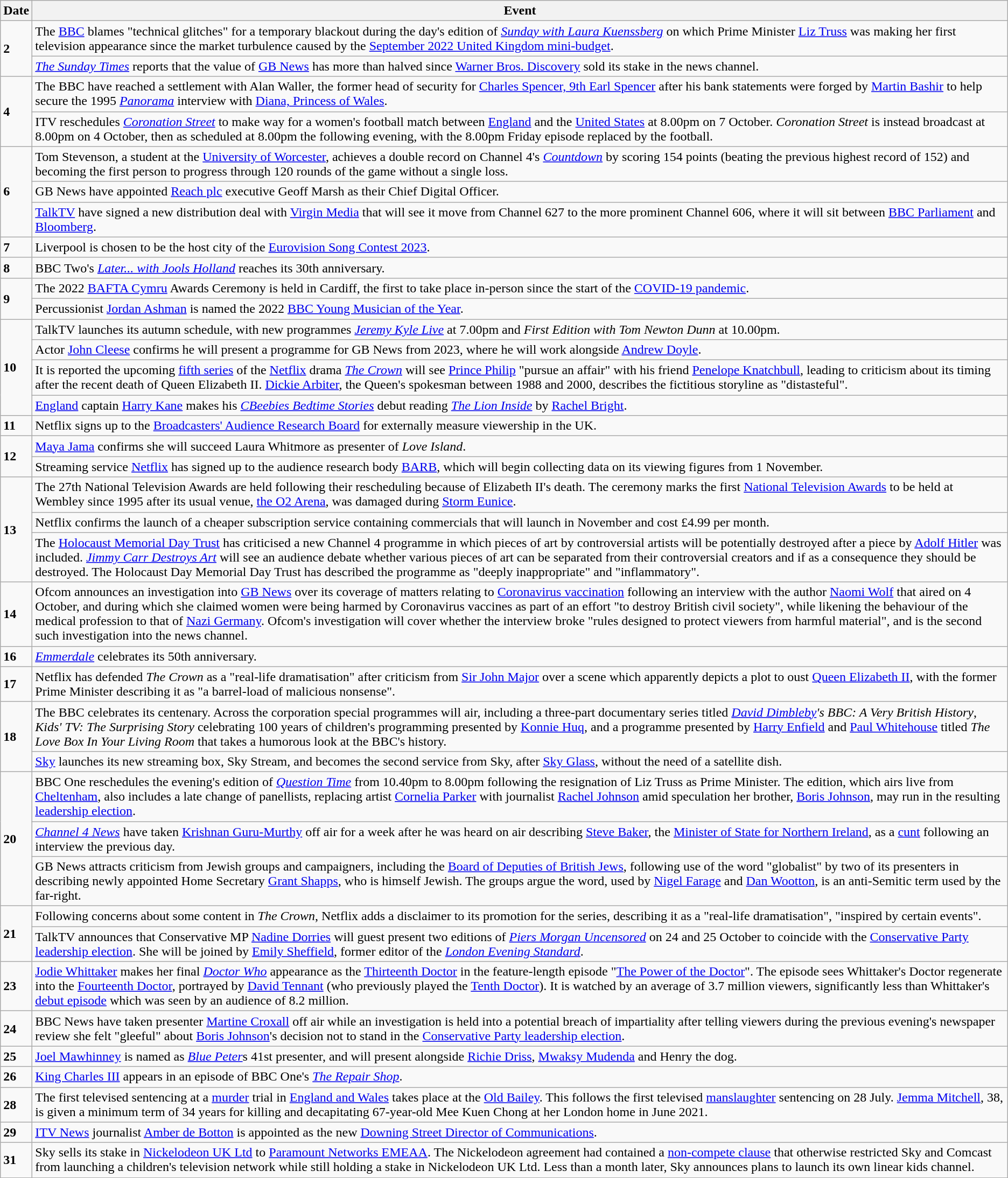<table class="wikitable">
<tr>
<th>Date</th>
<th>Event</th>
</tr>
<tr>
<td rowspan=2><strong>2</strong></td>
<td>The <a href='#'>BBC</a> blames "technical glitches" for a temporary blackout during the day's edition of <em><a href='#'>Sunday with Laura Kuenssberg</a></em> on which Prime Minister <a href='#'>Liz Truss</a> was making her first television appearance since the market turbulence caused by the <a href='#'>September 2022 United Kingdom mini-budget</a>.</td>
</tr>
<tr>
<td><em><a href='#'>The Sunday Times</a></em> reports that the value of <a href='#'>GB News</a> has more than halved since <a href='#'>Warner Bros. Discovery</a> sold its stake in the news channel.</td>
</tr>
<tr>
<td rowspan=2><strong>4</strong></td>
<td>The BBC have reached a settlement with Alan Waller, the former head of security for <a href='#'>Charles Spencer, 9th Earl Spencer</a> after his bank statements were forged by <a href='#'>Martin Bashir</a> to help secure the 1995 <em><a href='#'>Panorama</a></em> interview with <a href='#'>Diana, Princess of Wales</a>.</td>
</tr>
<tr>
<td>ITV reschedules <em><a href='#'>Coronation Street</a></em> to make way for a women's football match between <a href='#'>England</a> and the <a href='#'>United States</a> at 8.00pm on 7 October. <em>Coronation Street</em> is instead broadcast at 8.00pm on 4 October, then as scheduled at 8.00pm the following evening, with the 8.00pm Friday episode replaced by the football.</td>
</tr>
<tr>
<td rowspan=3><strong>6</strong></td>
<td>Tom Stevenson, a student at the <a href='#'>University of Worcester</a>, achieves a double record on Channel 4's <em><a href='#'>Countdown</a></em> by scoring 154 points (beating the previous highest record of 152) and becoming the first person to progress through 120 rounds of the game without a single loss.</td>
</tr>
<tr>
<td>GB News have appointed <a href='#'>Reach plc</a> executive Geoff Marsh as their Chief Digital Officer.</td>
</tr>
<tr>
<td><a href='#'>TalkTV</a> have signed a new distribution deal with <a href='#'>Virgin Media</a> that will see it move from Channel 627 to the more prominent Channel 606, where it will sit between <a href='#'>BBC Parliament</a> and <a href='#'>Bloomberg</a>.</td>
</tr>
<tr>
<td><strong>7</strong></td>
<td>Liverpool is chosen to be the host city of the <a href='#'>Eurovision Song Contest 2023</a>.</td>
</tr>
<tr>
<td><strong>8</strong></td>
<td>BBC Two's <em><a href='#'>Later... with Jools Holland</a></em> reaches its 30th anniversary.</td>
</tr>
<tr>
<td rowspan=2><strong>9</strong></td>
<td>The 2022 <a href='#'>BAFTA Cymru</a> Awards Ceremony is held in Cardiff, the first to take place in-person since the start of the <a href='#'>COVID-19 pandemic</a>.</td>
</tr>
<tr>
<td>Percussionist <a href='#'>Jordan Ashman</a> is named the 2022 <a href='#'>BBC Young Musician of the Year</a>.</td>
</tr>
<tr>
<td rowspan=4><strong>10</strong></td>
<td>TalkTV launches its autumn schedule, with new programmes <em><a href='#'>Jeremy Kyle Live</a></em> at 7.00pm and <em>First Edition with Tom Newton Dunn</em> at 10.00pm.</td>
</tr>
<tr>
<td>Actor <a href='#'>John Cleese</a> confirms he will present a programme for GB News from 2023, where he will work alongside <a href='#'>Andrew Doyle</a>.</td>
</tr>
<tr>
<td>It is reported the upcoming <a href='#'>fifth series</a> of the <a href='#'>Netflix</a> drama <em><a href='#'>The Crown</a></em> will see <a href='#'>Prince Philip</a> "pursue an affair" with his friend <a href='#'>Penelope Knatchbull</a>, leading to criticism about its timing after the recent death of Queen Elizabeth II. <a href='#'>Dickie Arbiter</a>, the Queen's spokesman between 1988 and 2000, describes the fictitious storyline as "distasteful".</td>
</tr>
<tr>
<td><a href='#'>England</a> captain <a href='#'>Harry Kane</a> makes his <em><a href='#'>CBeebies Bedtime Stories</a></em> debut reading <em><a href='#'>The Lion Inside</a></em> by <a href='#'>Rachel Bright</a>.</td>
</tr>
<tr>
<td><strong>11</strong></td>
<td>Netflix signs up to the <a href='#'>Broadcasters' Audience Research Board</a> for externally measure viewership in the UK.</td>
</tr>
<tr>
<td rowspan=2><strong>12</strong></td>
<td><a href='#'>Maya Jama</a> confirms she will succeed Laura Whitmore as presenter of <em>Love Island</em>.</td>
</tr>
<tr>
<td>Streaming service <a href='#'>Netflix</a> has signed up to the audience research body <a href='#'>BARB</a>, which will begin collecting data on its viewing figures from 1 November.</td>
</tr>
<tr>
<td rowspan=3><strong>13</strong></td>
<td>The 27th National Television Awards are held following their rescheduling because of Elizabeth II's death. The ceremony marks the first <a href='#'>National Television Awards</a> to be held at Wembley since 1995 after its usual venue, <a href='#'>the O2 Arena</a>, was damaged during <a href='#'>Storm Eunice</a>.</td>
</tr>
<tr>
<td>Netflix confirms the launch of a cheaper subscription service containing commercials that will launch in November and cost £4.99 per month.</td>
</tr>
<tr>
<td>The <a href='#'>Holocaust Memorial Day Trust</a> has criticised a new Channel 4 programme in which pieces of art by controversial artists will be potentially destroyed after a piece by <a href='#'>Adolf Hitler</a> was included. <em><a href='#'>Jimmy Carr Destroys Art</a></em> will see an audience debate whether various pieces of art can be separated from their controversial creators and if as a consequence they should be destroyed. The Holocaust Day Memorial Day Trust has described the programme as "deeply inappropriate" and "inflammatory".</td>
</tr>
<tr>
<td><strong>14</strong></td>
<td>Ofcom announces an investigation into <a href='#'>GB News</a> over its coverage of matters relating to <a href='#'>Coronavirus vaccination</a> following an interview with the author <a href='#'>Naomi Wolf</a> that aired on 4 October, and during which she claimed women were being harmed by Coronavirus vaccines as part of an effort "to destroy British civil society", while likening the behaviour of the medical profession to that of <a href='#'>Nazi Germany</a>. Ofcom's investigation will cover whether the interview broke "rules designed to protect viewers from harmful material", and is the second such investigation into the news channel.</td>
</tr>
<tr>
<td><strong>16</strong></td>
<td><em><a href='#'>Emmerdale</a></em> celebrates its 50th anniversary.</td>
</tr>
<tr>
<td><strong>17</strong></td>
<td>Netflix has defended <em>The Crown</em> as a "real-life dramatisation" after criticism from <a href='#'>Sir John Major</a> over a scene which apparently depicts a plot to oust <a href='#'>Queen Elizabeth II</a>, with the former Prime Minister describing it as "a barrel-load of malicious nonsense".</td>
</tr>
<tr>
<td rowspan=2><strong>18</strong></td>
<td>The BBC celebrates its centenary. Across the corporation special programmes will air, including a three-part documentary series titled <em><a href='#'>David Dimbleby</a>'s BBC: A Very British History</em>, <em>Kids' TV: The Surprising Story</em> celebrating 100 years of children's programming presented by <a href='#'>Konnie Huq</a>, and a programme presented by <a href='#'>Harry Enfield</a> and <a href='#'>Paul Whitehouse</a> titled <em>The Love Box In Your Living Room</em> that takes a humorous look at the BBC's history.</td>
</tr>
<tr>
<td><a href='#'>Sky</a> launches its new streaming box, Sky Stream, and becomes the second service from Sky, after <a href='#'>Sky Glass</a>, without the need of a satellite dish.</td>
</tr>
<tr>
<td rowspan=3><strong>20</strong></td>
<td>BBC One reschedules the evening's edition of <em><a href='#'>Question Time</a></em> from 10.40pm to 8.00pm following the resignation of Liz Truss as Prime Minister. The edition, which airs live from <a href='#'>Cheltenham</a>, also includes a late change of panellists, replacing artist <a href='#'>Cornelia Parker</a> with journalist <a href='#'>Rachel Johnson</a> amid speculation her brother, <a href='#'>Boris Johnson</a>, may run in the resulting <a href='#'>leadership election</a>.</td>
</tr>
<tr>
<td><em><a href='#'>Channel 4 News</a></em> have taken <a href='#'>Krishnan Guru-Murthy</a> off air for a week after he was heard on air describing <a href='#'>Steve Baker</a>, the <a href='#'>Minister of State for Northern Ireland</a>, as a <a href='#'>cunt</a> following an interview the previous day.</td>
</tr>
<tr>
<td>GB News attracts criticism from Jewish groups and campaigners, including the <a href='#'>Board of Deputies of British Jews</a>, following use of the word "globalist" by two of its presenters in describing newly appointed Home Secretary <a href='#'>Grant Shapps</a>, who is himself Jewish. The groups argue the word, used by <a href='#'>Nigel Farage</a> and <a href='#'>Dan Wootton</a>, is an anti-Semitic term used by the far-right.</td>
</tr>
<tr>
<td rowspan=2><strong>21</strong></td>
<td>Following concerns about some content in <em>The Crown</em>, Netflix adds a disclaimer to its promotion for the series, describing it as a "real-life dramatisation", "inspired by certain events".</td>
</tr>
<tr>
<td>TalkTV announces that Conservative MP <a href='#'>Nadine Dorries</a> will guest present two editions of <em><a href='#'>Piers Morgan Uncensored</a></em> on 24 and 25 October to coincide with the <a href='#'>Conservative Party leadership election</a>. She will be joined by <a href='#'>Emily Sheffield</a>, former editor of the <em><a href='#'>London Evening Standard</a></em>.</td>
</tr>
<tr>
<td><strong>23</strong></td>
<td><a href='#'>Jodie Whittaker</a> makes her final <em><a href='#'>Doctor Who</a></em> appearance as the <a href='#'>Thirteenth Doctor</a> in the feature-length episode "<a href='#'>The Power of the Doctor</a>". The episode sees Whittaker's Doctor regenerate into the <a href='#'>Fourteenth Doctor</a>, portrayed by <a href='#'>David Tennant</a> (who previously played the <a href='#'>Tenth Doctor</a>). It is watched by an average of 3.7 million viewers, significantly less than Whittaker's <a href='#'>debut episode</a> which was seen by an audience of 8.2 million.</td>
</tr>
<tr>
<td><strong>24</strong></td>
<td>BBC News have taken presenter <a href='#'>Martine Croxall</a> off air while an investigation is held into a potential breach of impartiality after telling viewers during the previous evening's newspaper review she felt "gleeful" about <a href='#'>Boris Johnson</a>'s decision not to stand in the <a href='#'>Conservative Party leadership election</a>.</td>
</tr>
<tr>
<td><strong>25</strong></td>
<td><a href='#'>Joel Mawhinney</a> is named as <em><a href='#'>Blue Peter</a></em>s 41st presenter, and will present alongside <a href='#'>Richie Driss</a>, <a href='#'>Mwaksy Mudenda</a> and Henry the dog.</td>
</tr>
<tr>
<td><strong>26</strong></td>
<td><a href='#'>King Charles III</a> appears in an episode of BBC One's <em><a href='#'>The Repair Shop</a></em>.</td>
</tr>
<tr>
<td><strong>28</strong></td>
<td>The first televised sentencing at a <a href='#'>murder</a> trial in <a href='#'>England and Wales</a> takes place at the <a href='#'>Old Bailey</a>. This follows the first televised <a href='#'>manslaughter</a> sentencing on 28 July. <a href='#'>Jemma Mitchell</a>, 38, is given a minimum term of 34 years for killing and decapitating 67-year-old Mee Kuen Chong at her London home in June 2021.</td>
</tr>
<tr>
<td><strong>29</strong></td>
<td><a href='#'>ITV News</a> journalist <a href='#'>Amber de Botton</a> is appointed as the new <a href='#'>Downing Street Director of Communications</a>.</td>
</tr>
<tr>
<td><strong>31</strong></td>
<td>Sky sells its stake in <a href='#'>Nickelodeon UK Ltd</a> to <a href='#'>Paramount Networks EMEAA</a>. The Nickelodeon agreement had contained a <a href='#'>non-compete clause</a> that otherwise restricted Sky and Comcast from launching a children's television network while still holding a stake in Nickelodeon UK Ltd. Less than a month later, Sky announces plans to launch its own linear kids channel.</td>
</tr>
</table>
